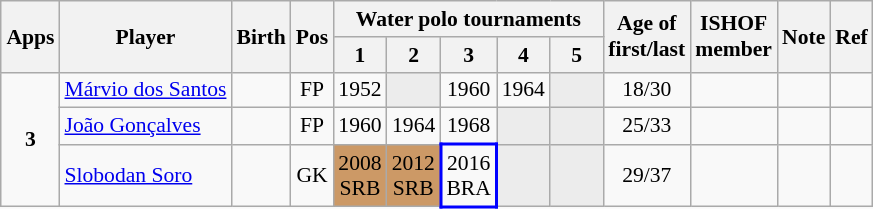<table class="wikitable sortable" style="text-align: center; font-size: 90%; margin-left: 1em;">
<tr>
<th rowspan="2">Apps</th>
<th rowspan="2">Player</th>
<th rowspan="2">Birth</th>
<th rowspan="2">Pos</th>
<th colspan="5">Water polo tournaments</th>
<th rowspan="2">Age of<br>first/last</th>
<th rowspan="2">ISHOF<br>member</th>
<th rowspan="2">Note</th>
<th rowspan="2" class="unsortable">Ref</th>
</tr>
<tr>
<th>1</th>
<th style="width: 2em;" class="unsortable">2</th>
<th style="width: 2em;" class="unsortable">3</th>
<th style="width: 2em;" class="unsortable">4</th>
<th style="width: 2em;" class="unsortable">5</th>
</tr>
<tr>
<td rowspan="3"><strong>3</strong></td>
<td style="text-align: left;" data-sort-value="Santos, Márvio Dos"><a href='#'>Márvio dos Santos</a></td>
<td></td>
<td>FP</td>
<td>1952</td>
<td style="background-color: #ececec;"></td>
<td>1960</td>
<td>1964</td>
<td style="background-color: #ececec;"></td>
<td>18/30</td>
<td></td>
<td style="text-align: left;"></td>
<td></td>
</tr>
<tr>
<td style="text-align: left;" data-sort-value="Gonçalves, João"><a href='#'>João Gonçalves</a></td>
<td></td>
<td>FP</td>
<td>1960</td>
<td>1964</td>
<td>1968</td>
<td style="background-color: #ececec;"></td>
<td style="background-color: #ececec;"></td>
<td>25/33</td>
<td></td>
<td style="text-align: left;"></td>
<td></td>
</tr>
<tr>
<td style="text-align: left;" data-sort-value="Soro, Slobodan"><a href='#'>Slobodan Soro</a></td>
<td></td>
<td>GK</td>
<td style="background-color: #cc9966;">2008<br>SRB</td>
<td style="background-color: #cc9966;">2012<br>SRB</td>
<td style="border: 2px solid blue;">2016<br>BRA</td>
<td style="background-color: #ececec;"></td>
<td style="background-color: #ececec;"></td>
<td>29/37</td>
<td></td>
<td style="text-align: left;"></td>
<td></td>
</tr>
</table>
